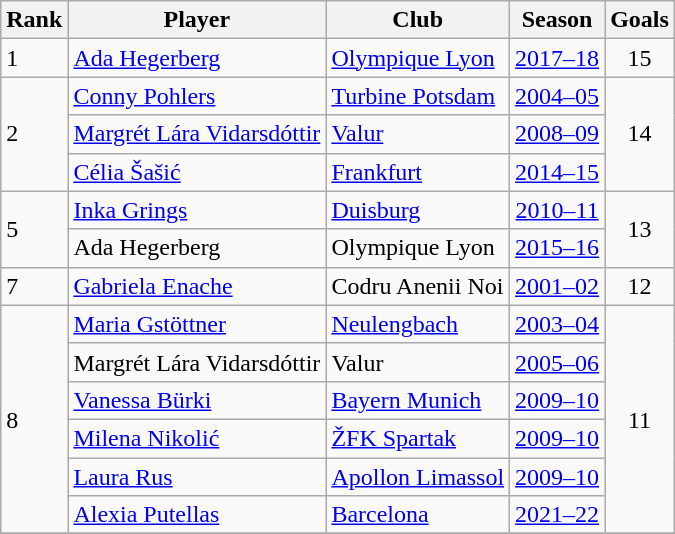<table class="wikitable">
<tr>
<th>Rank</th>
<th>Player</th>
<th>Club</th>
<th>Season</th>
<th>Goals</th>
</tr>
<tr>
<td>1</td>
<td> <a href='#'>Ada Hegerberg</a></td>
<td> <a href='#'>Olympique Lyon</a></td>
<td align=center><a href='#'>2017–18</a></td>
<td align=center>15</td>
</tr>
<tr>
<td rowspan="3">2</td>
<td> <a href='#'>Conny Pohlers</a></td>
<td> <a href='#'>Turbine Potsdam</a></td>
<td align=center><a href='#'>2004–05</a></td>
<td rowspan="3" align=center>14</td>
</tr>
<tr>
<td> <a href='#'>Margrét Lára Vidarsdóttir</a></td>
<td> <a href='#'>Valur</a></td>
<td align=center><a href='#'>2008–09</a></td>
</tr>
<tr>
<td> <a href='#'>Célia Šašić</a></td>
<td> <a href='#'>Frankfurt</a></td>
<td align=center><a href='#'>2014–15</a></td>
</tr>
<tr>
<td rowspan="2">5</td>
<td> <a href='#'>Inka Grings</a></td>
<td> <a href='#'>Duisburg</a></td>
<td align=center><a href='#'>2010–11</a></td>
<td rowspan="2" align=center>13</td>
</tr>
<tr>
<td> Ada Hegerberg</td>
<td> Olympique Lyon</td>
<td align=center><a href='#'>2015–16</a></td>
</tr>
<tr>
<td>7</td>
<td> <a href='#'>Gabriela Enache</a></td>
<td> Codru Anenii Noi</td>
<td align=center><a href='#'>2001–02</a></td>
<td align=center>12</td>
</tr>
<tr>
<td rowspan=6>8</td>
<td> <a href='#'>Maria Gstöttner</a></td>
<td> <a href='#'>Neulengbach</a></td>
<td align=center><a href='#'>2003–04</a></td>
<td rowspan=6 align=center>11</td>
</tr>
<tr>
<td> Margrét Lára Vidarsdóttir</td>
<td> Valur</td>
<td align=center><a href='#'>2005–06</a></td>
</tr>
<tr>
<td> <a href='#'>Vanessa Bürki</a></td>
<td> <a href='#'>Bayern Munich</a></td>
<td align=center><a href='#'>2009–10</a></td>
</tr>
<tr>
<td> <a href='#'>Milena Nikolić</a></td>
<td> <a href='#'>ŽFK Spartak</a></td>
<td align=center><a href='#'>2009–10</a></td>
</tr>
<tr>
<td> <a href='#'>Laura Rus</a></td>
<td> <a href='#'>Apollon Limassol</a></td>
<td align=center><a href='#'>2009–10</a></td>
</tr>
<tr>
<td> <a href='#'>Alexia Putellas</a></td>
<td> <a href='#'>Barcelona</a></td>
<td align=center><a href='#'>2021–22</a></td>
</tr>
<tr>
</tr>
</table>
